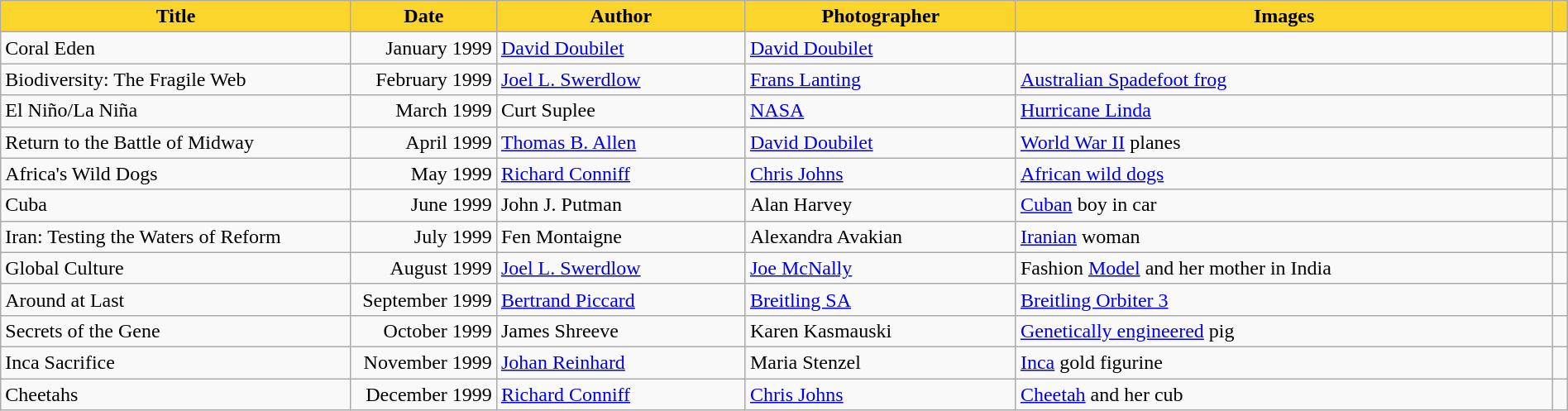<table class="wikitable" style="width:100%">
<tr>
<th scope="col" style="background-color:#fbd42c;" width=275px>Title</th>
<th scope="col" style="background-color:#fbd42c;" width=110>Date</th>
<th scope="col" style="background-color:#fbd42c;">Author</th>
<th scope="col" style="background-color:#fbd42c;">Photographer</th>
<th scope="col" style="background-color:#fbd42c;">Images</th>
<th scope="col" ! style="background-color:#fbd42c;"></th>
</tr>
<tr>
<td scope="row">Coral Eden</td>
<td style="text-align:right;">January 1999</td>
<td><a href='#'>David Doubilet</a></td>
<td><a href='#'>David Doubilet</a></td>
<td></td>
<td></td>
</tr>
<tr>
<td scope="row">Biodiversity: The Fragile Web</td>
<td style="text-align:right;">February 1999</td>
<td><a href='#'>Joel L. Swerdlow</a></td>
<td><a href='#'>Frans Lanting</a></td>
<td><a href='#'>Australian Spadefoot frog</a></td>
<td></td>
</tr>
<tr>
<td scope="row">El Niño/La Niña</td>
<td style="text-align:right;">March 1999</td>
<td>Curt Suplee</td>
<td><a href='#'>NASA</a></td>
<td><a href='#'>Hurricane Linda</a></td>
<td></td>
</tr>
<tr>
<td scope="row">Return to the Battle of Midway</td>
<td style="text-align:right;">April 1999</td>
<td><a href='#'>Thomas B. Allen</a></td>
<td><a href='#'>David Doubilet</a></td>
<td><a href='#'>World War II</a> planes</td>
<td></td>
</tr>
<tr>
<td scope="row">Africa's Wild Dogs</td>
<td style="text-align:right;">May 1999</td>
<td><a href='#'>Richard Conniff</a></td>
<td><a href='#'>Chris Johns</a></td>
<td><a href='#'>African wild dogs</a></td>
<td></td>
</tr>
<tr>
<td scope="row">Cuba</td>
<td style="text-align:right;">June 1999</td>
<td>John J. Putman</td>
<td>Alan Harvey</td>
<td><a href='#'>Cuban</a> boy in car</td>
<td></td>
</tr>
<tr>
<td scope="row">Iran: Testing the Waters of Reform</td>
<td style="text-align:right;">July 1999</td>
<td>Fen Montaigne</td>
<td>Alexandra Avakian</td>
<td><a href='#'>Iranian</a> woman</td>
<td></td>
</tr>
<tr>
<td scope="row">Global Culture</td>
<td style="text-align:right;">August 1999</td>
<td><a href='#'>Joel L. Swerdlow</a></td>
<td><a href='#'>Joe McNally</a></td>
<td>Fashion <a href='#'>Model</a> and her mother in India</td>
<td></td>
</tr>
<tr>
<td scope="row">Around at Last</td>
<td style="text-align:right;">September 1999</td>
<td><a href='#'>Bertrand Piccard</a></td>
<td><a href='#'>Breitling SA</a></td>
<td><a href='#'>Breitling Orbiter 3</a></td>
<td></td>
</tr>
<tr>
<td scope="row">Secrets of the Gene</td>
<td style="text-align:right;">October 1999</td>
<td>James Shreeve</td>
<td>Karen Kasmauski</td>
<td><a href='#'>Genetically engineered</a> pig</td>
<td></td>
</tr>
<tr>
<td scope="row">Inca Sacrifice</td>
<td style="text-align:right;">November 1999</td>
<td><a href='#'>Johan Reinhard</a></td>
<td>Maria Stenzel</td>
<td><a href='#'>Inca</a> gold figurine</td>
<td></td>
</tr>
<tr>
<td scope="row">Cheetahs</td>
<td style="text-align:right;">December 1999</td>
<td><a href='#'>Richard Conniff</a></td>
<td><a href='#'>Chris Johns</a></td>
<td><a href='#'>Cheetah</a> and her cub</td>
<td></td>
</tr>
</table>
